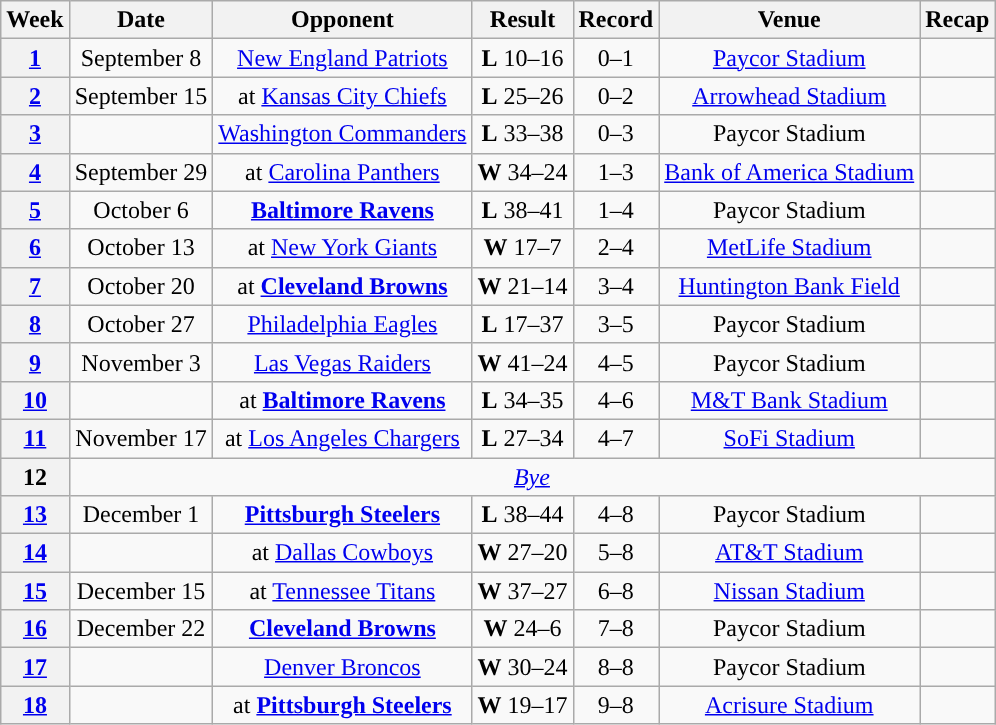<table class="wikitable" style="text-align:center">
<tr>
<th>Week</th>
<th>Date</th>
<th>Opponent</th>
<th>Result</th>
<th>Record</th>
<th>Venue</th>
<th>Recap</th>
</tr>
<tr>
<th><a href='#'>1</a></th>
<td>September 8</td>
<td><a href='#'>New England Patriots</a></td>
<td><strong>L</strong> 10–16</td>
<td>0–1</td>
<td><a href='#'>Paycor Stadium</a></td>
<td></td>
</tr>
<tr>
<th><a href='#'>2</a></th>
<td>September 15</td>
<td>at <a href='#'>Kansas City Chiefs</a></td>
<td><strong>L</strong> 25–26</td>
<td>0–2</td>
<td><a href='#'>Arrowhead Stadium</a></td>
<td></td>
</tr>
<tr>
<th><a href='#'>3</a></th>
<td></td>
<td><a href='#'>Washington Commanders</a></td>
<td><strong>L</strong> 33–38</td>
<td>0–3</td>
<td>Paycor Stadium</td>
<td></td>
</tr>
<tr>
<th><a href='#'>4</a></th>
<td>September 29</td>
<td>at <a href='#'>Carolina Panthers</a></td>
<td><strong>W</strong> 34–24</td>
<td>1–3</td>
<td><a href='#'>Bank of America Stadium</a></td>
<td></td>
</tr>
<tr>
<th><a href='#'>5</a></th>
<td>October 6</td>
<td><strong><a href='#'>Baltimore Ravens</a></strong></td>
<td><strong>L</strong> 38–41 </td>
<td>1–4</td>
<td>Paycor Stadium</td>
<td></td>
</tr>
<tr>
<th><a href='#'>6</a></th>
<td>October 13</td>
<td>at <a href='#'>New York Giants</a></td>
<td><strong>W</strong> 17–7</td>
<td>2–4</td>
<td><a href='#'>MetLife Stadium</a></td>
<td></td>
</tr>
<tr>
<th><a href='#'>7</a></th>
<td>October 20</td>
<td>at <strong><a href='#'>Cleveland Browns</a></strong></td>
<td><strong>W</strong> 21–14</td>
<td>3–4</td>
<td><a href='#'>Huntington Bank Field</a></td>
<td></td>
</tr>
<tr>
<th><a href='#'>8</a></th>
<td>October 27</td>
<td><a href='#'>Philadelphia Eagles</a></td>
<td><strong>L</strong> 17–37</td>
<td>3–5</td>
<td>Paycor Stadium</td>
<td></td>
</tr>
<tr>
<th><a href='#'>9</a></th>
<td>November 3</td>
<td><a href='#'>Las Vegas Raiders</a></td>
<td><strong>W</strong> 41–24</td>
<td>4–5</td>
<td>Paycor Stadium</td>
<td></td>
</tr>
<tr>
<th><a href='#'>10</a></th>
<td></td>
<td>at <strong><a href='#'>Baltimore Ravens</a></strong></td>
<td><strong>L</strong> 34–35</td>
<td>4–6</td>
<td><a href='#'>M&T Bank Stadium</a></td>
<td></td>
</tr>
<tr>
<th><a href='#'>11</a></th>
<td>November 17</td>
<td>at <a href='#'>Los Angeles Chargers</a></td>
<td><strong>L</strong> 27–34</td>
<td>4–7</td>
<td><a href='#'>SoFi Stadium</a></td>
<td></td>
</tr>
<tr>
<th>12</th>
<td colspan="6"><em><a href='#'>Bye</a></em></td>
</tr>
<tr>
<th><a href='#'>13</a></th>
<td>December 1</td>
<td><strong><a href='#'>Pittsburgh Steelers</a></strong></td>
<td><strong>L</strong> 38–44</td>
<td>4–8</td>
<td>Paycor Stadium</td>
<td></td>
</tr>
<tr>
<th><a href='#'>14</a></th>
<td></td>
<td>at <a href='#'>Dallas Cowboys</a></td>
<td><strong>W</strong> 27–20</td>
<td>5–8</td>
<td><a href='#'>AT&T Stadium</a></td>
<td></td>
</tr>
<tr>
<th><a href='#'>15</a></th>
<td>December 15</td>
<td>at <a href='#'>Tennessee Titans</a></td>
<td><strong>W</strong> 37–27</td>
<td>6–8</td>
<td><a href='#'>Nissan Stadium</a></td>
<td></td>
</tr>
<tr>
<th><a href='#'>16</a></th>
<td>December 22</td>
<td><strong><a href='#'>Cleveland Browns</a></strong></td>
<td><strong>W</strong> 24–6</td>
<td>7–8</td>
<td>Paycor Stadium</td>
<td></td>
</tr>
<tr>
<th><a href='#'>17</a></th>
<td></td>
<td><a href='#'>Denver Broncos</a></td>
<td><strong>W</strong> 30–24 </td>
<td>8–8</td>
<td>Paycor Stadium</td>
<td></td>
</tr>
<tr>
<th><a href='#'>18</a></th>
<td></td>
<td>at <strong><a href='#'>Pittsburgh Steelers</a></strong></td>
<td><strong>W</strong> 19–17</td>
<td>9–8</td>
<td><a href='#'>Acrisure Stadium</a></td>
<td></td>
</tr>
</table>
